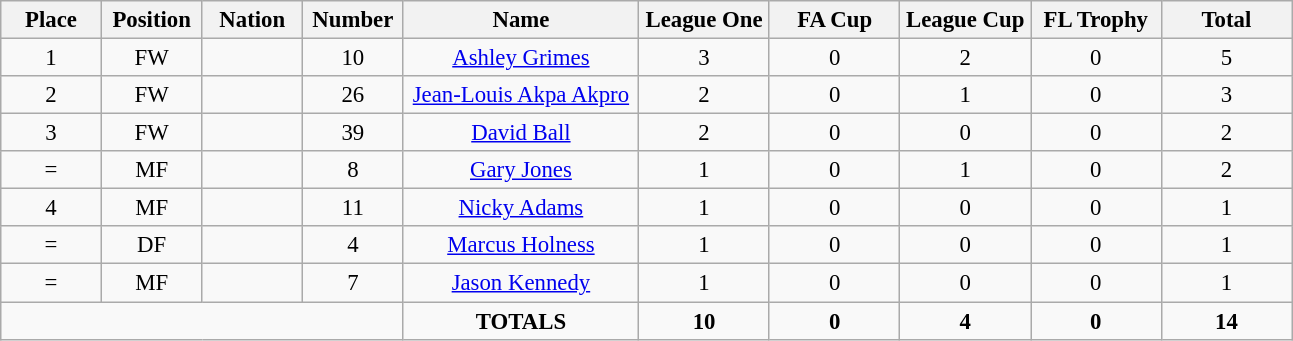<table class="wikitable" style="font-size: 95%; text-align: center;">
<tr>
<th width=60>Place</th>
<th width=60>Position</th>
<th width=60>Nation</th>
<th width=60>Number</th>
<th width=150>Name</th>
<th width=80>League One</th>
<th width=80>FA Cup</th>
<th width=80>League Cup</th>
<th width=80>FL Trophy</th>
<th width=80><strong>Total</strong></th>
</tr>
<tr>
<td>1</td>
<td>FW</td>
<td></td>
<td>10</td>
<td><a href='#'>Ashley Grimes</a></td>
<td>3</td>
<td>0</td>
<td>2</td>
<td>0</td>
<td>5</td>
</tr>
<tr>
<td>2</td>
<td>FW</td>
<td></td>
<td>26</td>
<td><a href='#'>Jean-Louis Akpa Akpro</a></td>
<td>2</td>
<td>0</td>
<td>1</td>
<td>0</td>
<td>3</td>
</tr>
<tr>
<td>3</td>
<td>FW</td>
<td></td>
<td>39</td>
<td><a href='#'>David Ball</a></td>
<td>2</td>
<td>0</td>
<td>0</td>
<td>0</td>
<td>2</td>
</tr>
<tr>
<td>=</td>
<td>MF</td>
<td></td>
<td>8</td>
<td><a href='#'>Gary Jones</a></td>
<td>1</td>
<td>0</td>
<td>1</td>
<td>0</td>
<td>2</td>
</tr>
<tr>
<td>4</td>
<td>MF</td>
<td></td>
<td>11</td>
<td><a href='#'>Nicky Adams</a></td>
<td>1</td>
<td>0</td>
<td>0</td>
<td>0</td>
<td>1</td>
</tr>
<tr>
<td>=</td>
<td>DF</td>
<td></td>
<td>4</td>
<td><a href='#'>Marcus Holness</a></td>
<td>1</td>
<td>0</td>
<td>0</td>
<td>0</td>
<td>1</td>
</tr>
<tr>
<td>=</td>
<td>MF</td>
<td></td>
<td>7</td>
<td><a href='#'>Jason Kennedy</a></td>
<td>1</td>
<td>0</td>
<td>0</td>
<td>0</td>
<td>1</td>
</tr>
<tr>
<td colspan="4"></td>
<td><strong>TOTALS</strong></td>
<td><strong>10</strong></td>
<td><strong>0</strong></td>
<td><strong>4</strong></td>
<td><strong>0</strong></td>
<td><strong>14</strong></td>
</tr>
</table>
